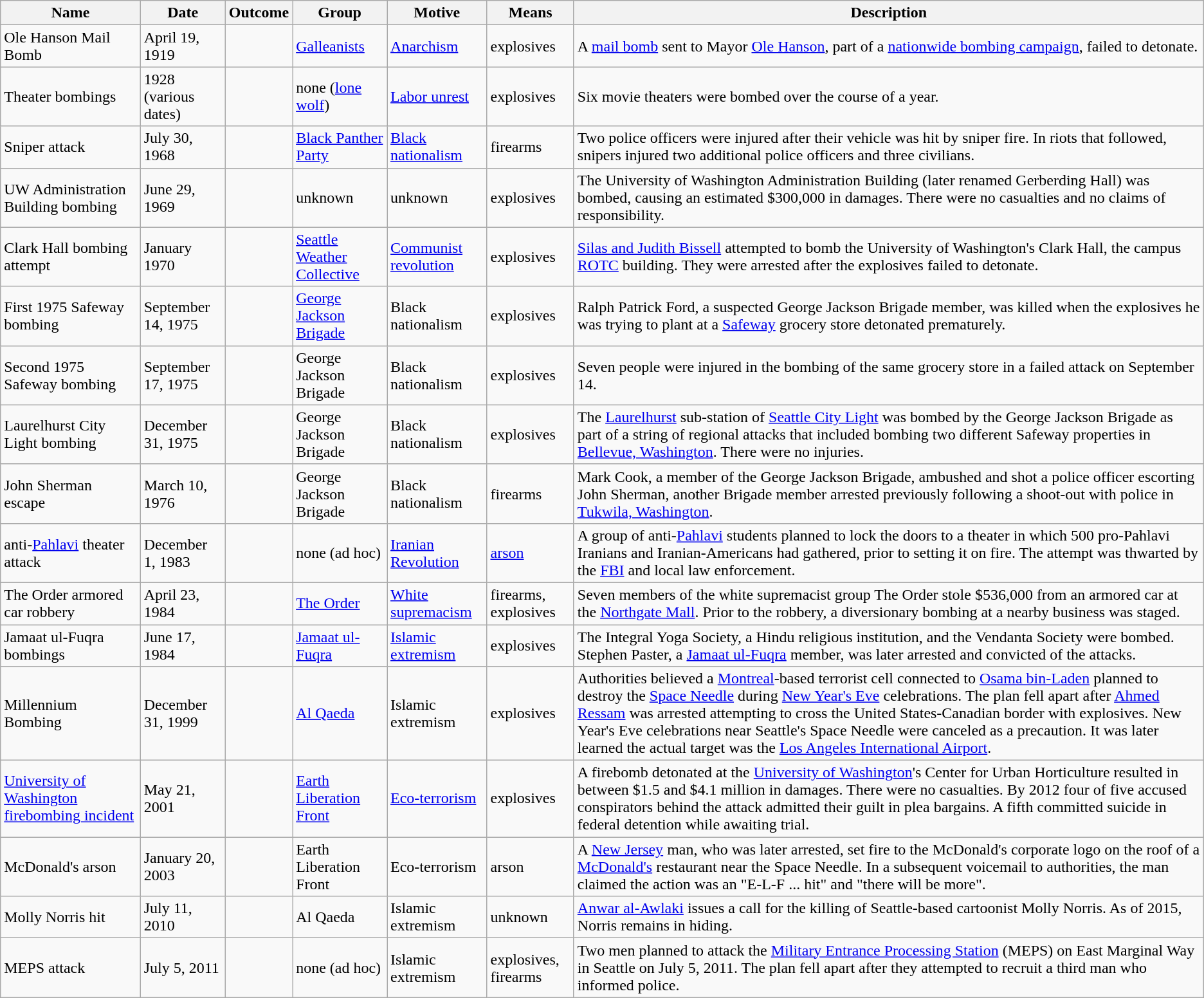<table class="wikitable sortable">
<tr>
<th>Name</th>
<th>Date</th>
<th>Outcome</th>
<th>Group</th>
<th>Motive</th>
<th>Means</th>
<th>Description</th>
</tr>
<tr>
<td>Ole Hanson Mail Bomb</td>
<td>April 19, 1919</td>
<td></td>
<td><a href='#'>Galleanists</a></td>
<td><a href='#'>Anarchism</a></td>
<td>explosives</td>
<td>A <a href='#'>mail bomb</a> sent to Mayor <a href='#'>Ole Hanson</a>, part of a <a href='#'>nationwide bombing campaign</a>, failed to detonate.</td>
</tr>
<tr>
<td>Theater bombings</td>
<td>1928 (various dates)</td>
<td></td>
<td>none (<a href='#'>lone wolf</a>)</td>
<td><a href='#'>Labor unrest</a></td>
<td>explosives</td>
<td>Six movie theaters were bombed over the course of a year.</td>
</tr>
<tr>
<td>Sniper attack</td>
<td>July 30, 1968</td>
<td></td>
<td><a href='#'>Black Panther Party</a></td>
<td><a href='#'>Black nationalism</a></td>
<td>firearms</td>
<td>Two police officers were injured after their vehicle was hit by sniper fire. In riots that followed, snipers injured two additional police officers and three civilians.</td>
</tr>
<tr>
<td>UW Administration Building bombing</td>
<td>June 29, 1969</td>
<td></td>
<td>unknown</td>
<td>unknown</td>
<td>explosives</td>
<td>The University of Washington Administration Building (later renamed Gerberding Hall) was bombed, causing an estimated $300,000 in damages. There were no casualties and no claims of responsibility.</td>
</tr>
<tr>
<td>Clark Hall bombing attempt</td>
<td>January 1970</td>
<td></td>
<td><a href='#'>Seattle Weather Collective</a></td>
<td><a href='#'>Communist revolution</a></td>
<td>explosives</td>
<td><a href='#'>Silas and Judith Bissell</a> attempted to bomb the University of Washington's Clark Hall, the campus <a href='#'>ROTC</a> building. They were arrested after the explosives failed to detonate.</td>
</tr>
<tr>
<td>First 1975 Safeway bombing</td>
<td>September 14, 1975</td>
<td></td>
<td><a href='#'>George Jackson Brigade</a></td>
<td>Black nationalism</td>
<td>explosives</td>
<td>Ralph Patrick Ford, a suspected George Jackson Brigade member, was killed when the explosives he was trying to plant at a <a href='#'>Safeway</a> grocery store detonated prematurely.</td>
</tr>
<tr>
<td>Second 1975 Safeway bombing</td>
<td>September 17, 1975</td>
<td></td>
<td>George Jackson Brigade</td>
<td>Black nationalism</td>
<td>explosives</td>
<td>Seven people were injured in the bombing of the same grocery store in a failed attack on September 14.</td>
</tr>
<tr>
<td>Laurelhurst City Light bombing</td>
<td>December 31, 1975</td>
<td></td>
<td>George Jackson Brigade</td>
<td>Black nationalism</td>
<td>explosives</td>
<td>The <a href='#'>Laurelhurst</a> sub-station of <a href='#'>Seattle City Light</a> was bombed by the George Jackson Brigade as part of a string of regional attacks that included bombing two different Safeway properties in <a href='#'>Bellevue, Washington</a>. There were no injuries.</td>
</tr>
<tr>
<td>John Sherman escape</td>
<td>March 10, 1976</td>
<td></td>
<td>George Jackson Brigade</td>
<td>Black nationalism</td>
<td>firearms</td>
<td>Mark Cook, a member of the George Jackson Brigade, ambushed and shot a police officer escorting John Sherman, another Brigade member arrested previously following a shoot-out with police in <a href='#'>Tukwila, Washington</a>.</td>
</tr>
<tr>
<td>anti-<a href='#'>Pahlavi</a> theater attack</td>
<td>December 1, 1983</td>
<td></td>
<td>none (ad hoc)</td>
<td><a href='#'>Iranian Revolution</a></td>
<td><a href='#'>arson</a></td>
<td>A group of anti-<a href='#'>Pahlavi</a> students planned to lock the doors to a theater in which 500 pro-Pahlavi Iranians and Iranian-Americans had gathered, prior to setting it on fire. The attempt was thwarted by the <a href='#'>FBI</a> and local law enforcement.</td>
</tr>
<tr>
<td>The Order armored car robbery</td>
<td>April 23, 1984</td>
<td></td>
<td><a href='#'>The Order</a></td>
<td><a href='#'>White supremacism</a></td>
<td>firearms, explosives</td>
<td>Seven members of  the white supremacist group The Order stole $536,000 from an armored car at the <a href='#'>Northgate Mall</a>. Prior to the robbery, a diversionary bombing at a nearby business was staged.</td>
</tr>
<tr>
<td>Jamaat ul-Fuqra bombings</td>
<td>June 17, 1984</td>
<td></td>
<td><a href='#'>Jamaat ul-Fuqra</a></td>
<td><a href='#'>Islamic extremism</a></td>
<td>explosives</td>
<td>The Integral Yoga Society, a Hindu religious institution, and the Vendanta Society were bombed. Stephen Paster, a <a href='#'>Jamaat ul-Fuqra</a> member, was later arrested and convicted of the attacks.</td>
</tr>
<tr>
<td>Millennium Bombing</td>
<td>December 31, 1999</td>
<td></td>
<td><a href='#'>Al Qaeda</a></td>
<td>Islamic extremism</td>
<td>explosives</td>
<td>Authorities believed a <a href='#'>Montreal</a>-based terrorist cell connected to <a href='#'>Osama bin-Laden</a> planned to destroy the <a href='#'>Space Needle</a> during <a href='#'>New Year's Eve</a> celebrations. The plan fell apart after <a href='#'>Ahmed Ressam</a> was arrested attempting to cross the United States-Canadian border with explosives. New Year's Eve celebrations near Seattle's Space Needle were canceled as a precaution. It was later learned the actual target was the <a href='#'>Los Angeles International Airport</a>.</td>
</tr>
<tr>
<td><a href='#'>University of Washington firebombing incident</a></td>
<td>May 21, 2001</td>
<td></td>
<td><a href='#'>Earth Liberation Front</a></td>
<td><a href='#'>Eco-terrorism</a></td>
<td>explosives</td>
<td>A firebomb detonated at the <a href='#'>University of Washington</a>'s Center for Urban Horticulture resulted in between $1.5 and $4.1 million in damages. There were no casualties. By 2012 four of five accused conspirators behind the attack admitted their guilt in plea bargains. A fifth committed suicide in federal detention while awaiting trial.</td>
</tr>
<tr>
<td>McDonald's arson</td>
<td>January 20, 2003</td>
<td></td>
<td>Earth Liberation Front</td>
<td>Eco-terrorism</td>
<td>arson</td>
<td>A <a href='#'>New Jersey</a> man, who was later arrested, set fire to the McDonald's corporate logo on the roof of a <a href='#'>McDonald's</a> restaurant near the Space Needle. In a subsequent voicemail to authorities, the man claimed the action was an "E-L-F ... hit" and "there will be more".</td>
</tr>
<tr>
<td>Molly Norris hit</td>
<td>July 11, 2010</td>
<td></td>
<td>Al Qaeda</td>
<td>Islamic extremism</td>
<td>unknown</td>
<td><a href='#'>Anwar al-Awlaki</a> issues a call for the killing of Seattle-based cartoonist Molly Norris. As of 2015, Norris remains in hiding.</td>
</tr>
<tr>
<td>MEPS attack</td>
<td>July 5, 2011</td>
<td></td>
<td>none (ad hoc)</td>
<td>Islamic extremism</td>
<td>explosives, firearms</td>
<td>Two men planned to attack the <a href='#'>Military Entrance Processing Station</a> (MEPS) on East Marginal Way in Seattle on July 5, 2011. The plan fell apart after they attempted to recruit a third man who informed police.</td>
</tr>
</table>
